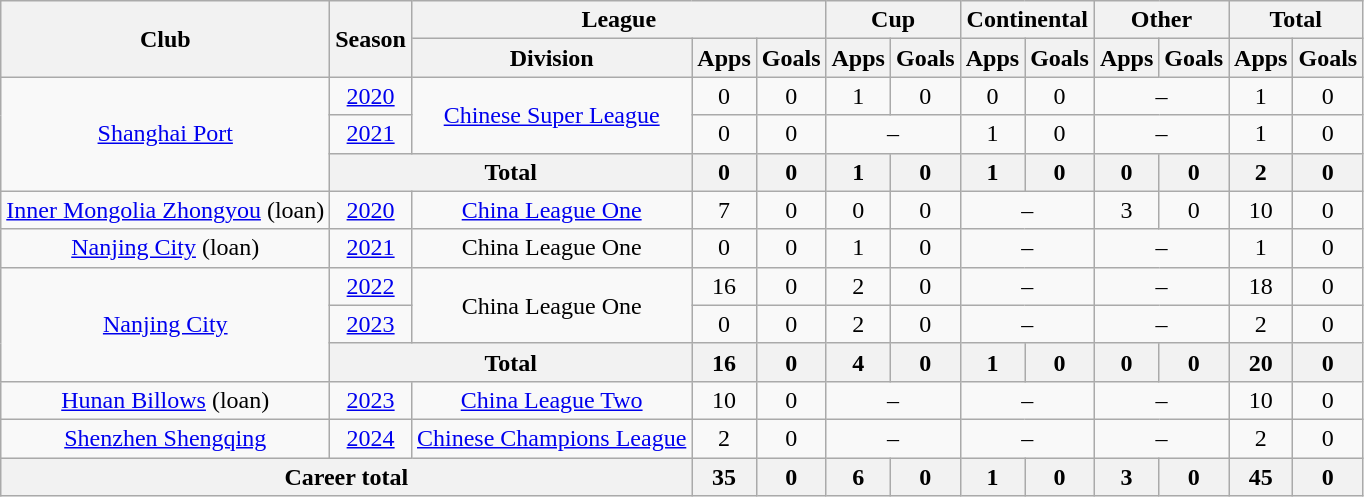<table class="wikitable" style="text-align: center">
<tr>
<th rowspan="2">Club</th>
<th rowspan="2">Season</th>
<th colspan="3">League</th>
<th colspan="2">Cup</th>
<th colspan="2">Continental</th>
<th colspan="2">Other</th>
<th colspan="2">Total</th>
</tr>
<tr>
<th>Division</th>
<th>Apps</th>
<th>Goals</th>
<th>Apps</th>
<th>Goals</th>
<th>Apps</th>
<th>Goals</th>
<th>Apps</th>
<th>Goals</th>
<th>Apps</th>
<th>Goals</th>
</tr>
<tr>
<td rowspan="3"><a href='#'>Shanghai Port</a></td>
<td><a href='#'>2020</a></td>
<td rowspan="2"><a href='#'>Chinese Super League</a></td>
<td>0</td>
<td>0</td>
<td>1</td>
<td>0</td>
<td>0</td>
<td>0</td>
<td colspan="2">–</td>
<td>1</td>
<td>0</td>
</tr>
<tr>
<td><a href='#'>2021</a></td>
<td>0</td>
<td>0</td>
<td colspan="2">–</td>
<td>1</td>
<td>0</td>
<td colspan="2">–</td>
<td>1</td>
<td>0</td>
</tr>
<tr>
<th colspan=2>Total</th>
<th>0</th>
<th>0</th>
<th>1</th>
<th>0</th>
<th>1</th>
<th>0</th>
<th>0</th>
<th>0</th>
<th>2</th>
<th>0</th>
</tr>
<tr>
<td><a href='#'>Inner Mongolia Zhongyou</a> (loan)</td>
<td><a href='#'>2020</a></td>
<td><a href='#'>China League One</a></td>
<td>7</td>
<td>0</td>
<td>0</td>
<td>0</td>
<td colspan="2">–</td>
<td>3</td>
<td>0</td>
<td>10</td>
<td>0</td>
</tr>
<tr>
<td><a href='#'>Nanjing City</a> (loan)</td>
<td><a href='#'>2021</a></td>
<td>China League One</td>
<td>0</td>
<td>0</td>
<td>1</td>
<td>0</td>
<td colspan="2">–</td>
<td colspan="2">–</td>
<td>1</td>
<td>0</td>
</tr>
<tr>
<td rowspan="3"><a href='#'>Nanjing City</a></td>
<td><a href='#'>2022</a></td>
<td rowspan="2">China League One</td>
<td>16</td>
<td>0</td>
<td>2</td>
<td>0</td>
<td colspan="2">–</td>
<td colspan="2">–</td>
<td>18</td>
<td>0</td>
</tr>
<tr>
<td><a href='#'>2023</a></td>
<td>0</td>
<td>0</td>
<td>2</td>
<td>0</td>
<td colspan="2">–</td>
<td colspan="2">–</td>
<td>2</td>
<td>0</td>
</tr>
<tr>
<th colspan=2>Total</th>
<th>16</th>
<th>0</th>
<th>4</th>
<th>0</th>
<th>1</th>
<th>0</th>
<th>0</th>
<th>0</th>
<th>20</th>
<th>0</th>
</tr>
<tr>
<td><a href='#'>Hunan Billows</a> (loan)</td>
<td><a href='#'>2023</a></td>
<td><a href='#'>China League Two</a></td>
<td>10</td>
<td>0</td>
<td colspan="2">–</td>
<td colspan="2">–</td>
<td colspan="2">–</td>
<td>10</td>
<td>0</td>
</tr>
<tr>
<td><a href='#'>Shenzhen Shengqing</a></td>
<td><a href='#'>2024</a></td>
<td><a href='#'>Chinese Champions League</a></td>
<td>2</td>
<td>0</td>
<td colspan="2">–</td>
<td colspan="2">–</td>
<td colspan="2">–</td>
<td>2</td>
<td>0</td>
</tr>
<tr>
<th colspan=3>Career total</th>
<th>35</th>
<th>0</th>
<th>6</th>
<th>0</th>
<th>1</th>
<th>0</th>
<th>3</th>
<th>0</th>
<th>45</th>
<th>0</th>
</tr>
</table>
